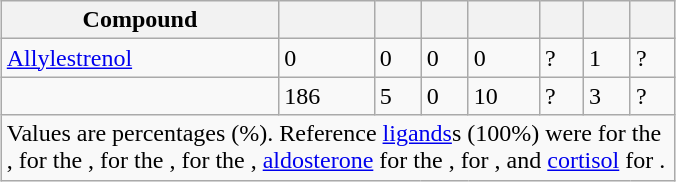<table class="wikitable center mw-collapsible mw-collapsed" style="width:450px; text-align:left; margin-left:auto; margin-right:auto; border:none;">
<tr>
<th>Compound</th>
<th></th>
<th></th>
<th></th>
<th></th>
<th></th>
<th></th>
<th></th>
</tr>
<tr>
<td><a href='#'>Allylestrenol</a></td>
<td>0</td>
<td>0</td>
<td>0</td>
<td>0</td>
<td>?</td>
<td>1</td>
<td>?</td>
</tr>
<tr>
<td></td>
<td>186</td>
<td>5</td>
<td>0</td>
<td>10</td>
<td>?</td>
<td>3</td>
<td>?</td>
</tr>
<tr class="sortbottom">
<td colspan="9" style="width: 1px;">Values are percentages (%). Reference <a href='#'>ligands</a>s (100%) were  for the ,  for the , <a href='#'></a> for the ,  for the , <a href='#'>aldosterone</a> for the ,  for , and <a href='#'>cortisol</a> for .</td>
</tr>
</table>
